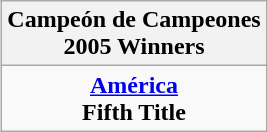<table class="wikitable" style="text-align: center; margin: 0 auto;">
<tr>
<th>Campeón de Campeones<br>2005 Winners</th>
</tr>
<tr>
<td><strong><a href='#'>América</a></strong><br><strong>Fifth Title</strong></td>
</tr>
</table>
